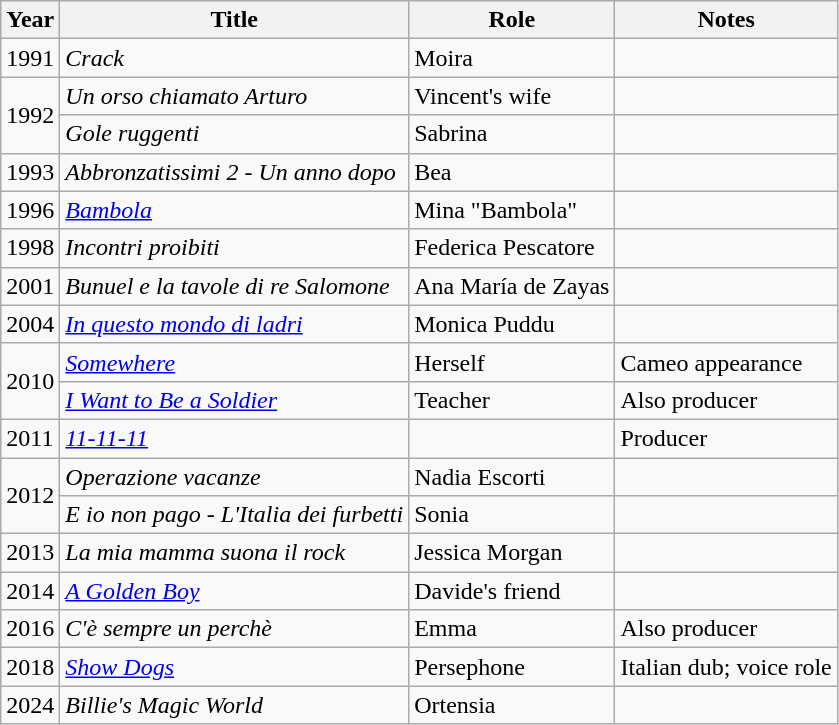<table class="wikitable">
<tr>
<th>Year</th>
<th>Title</th>
<th>Role</th>
<th>Notes</th>
</tr>
<tr>
<td>1991</td>
<td><em>Crack</em></td>
<td>Moira</td>
<td></td>
</tr>
<tr>
<td rowspan="2">1992</td>
<td><em>Un orso chiamato Arturo</em></td>
<td>Vincent's wife</td>
<td></td>
</tr>
<tr>
<td><em>Gole ruggenti</em></td>
<td>Sabrina</td>
<td></td>
</tr>
<tr>
<td>1993</td>
<td><em>Abbronzatissimi 2 - Un anno dopo</em></td>
<td>Bea</td>
<td></td>
</tr>
<tr>
<td>1996</td>
<td><em><a href='#'>Bambola</a></em></td>
<td>Mina "Bambola"</td>
<td></td>
</tr>
<tr>
<td>1998</td>
<td><em>Incontri proibiti</em></td>
<td>Federica Pescatore</td>
<td></td>
</tr>
<tr>
<td>2001</td>
<td><em>Bunuel e la tavole di re Salomone</em></td>
<td>Ana María de Zayas</td>
<td></td>
</tr>
<tr>
<td>2004</td>
<td><em><a href='#'>In questo mondo di ladri</a></em></td>
<td>Monica Puddu</td>
<td></td>
</tr>
<tr>
<td rowspan="2">2010</td>
<td><em><a href='#'>Somewhere</a></em></td>
<td>Herself</td>
<td>Cameo appearance</td>
</tr>
<tr>
<td><em><a href='#'>I Want to Be a Soldier</a></em></td>
<td>Teacher</td>
<td>Also producer</td>
</tr>
<tr>
<td>2011</td>
<td><em><a href='#'>11-11-11</a></em></td>
<td></td>
<td>Producer</td>
</tr>
<tr>
<td rowspan="2">2012</td>
<td><em>Operazione vacanze</em></td>
<td>Nadia Escorti</td>
<td></td>
</tr>
<tr>
<td><em>E io non pago - L'Italia dei furbetti</em></td>
<td>Sonia</td>
<td></td>
</tr>
<tr>
<td>2013</td>
<td><em>La mia mamma suona il rock</em></td>
<td>Jessica Morgan</td>
<td></td>
</tr>
<tr>
<td>2014</td>
<td><em><a href='#'>A Golden Boy</a></em></td>
<td>Davide's friend</td>
<td></td>
</tr>
<tr>
<td>2016</td>
<td><em>C'è sempre un perchè</em></td>
<td>Emma</td>
<td>Also producer</td>
</tr>
<tr>
<td>2018</td>
<td><em><a href='#'>Show Dogs</a></em></td>
<td>Persephone</td>
<td>Italian dub; voice role</td>
</tr>
<tr>
<td>2024</td>
<td><em>Billie's Magic World</em></td>
<td>Ortensia</td>
<td></td>
</tr>
</table>
